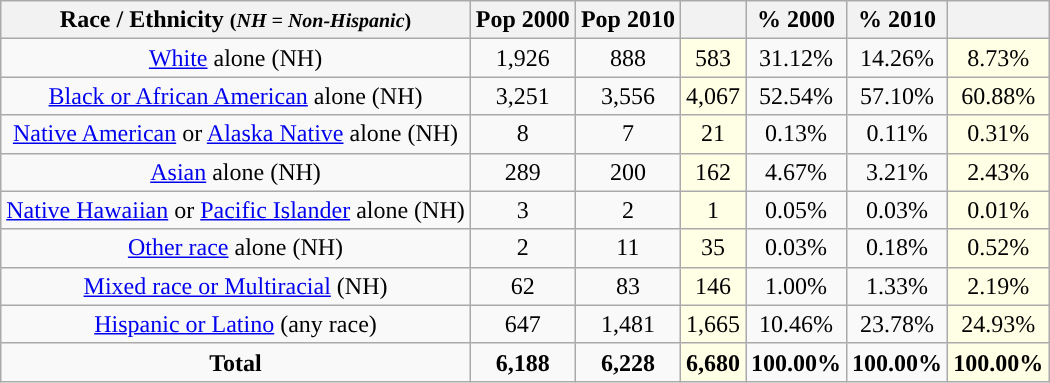<table class="wikitable" style="text-align:center;">
<tr>
<th>Race / Ethnicity <small>(<em>NH = Non-Hispanic</em>)</small></th>
<th>Pop 2000</th>
<th>Pop 2010</th>
<th></th>
<th>% 2000</th>
<th>% 2010</th>
<th></th>
</tr>
<tr>
<td><a href='#'>White</a> alone (NH)</td>
<td>1,926</td>
<td>888</td>
<td style='background: #ffffe6;'>583</td>
<td>31.12%</td>
<td>14.26%</td>
<td style='background: #ffffe6;'>8.73%</td>
</tr>
<tr>
<td><a href='#'>Black or African American</a> alone (NH)</td>
<td>3,251</td>
<td>3,556</td>
<td style='background: #ffffe6;'>4,067</td>
<td>52.54%</td>
<td>57.10%</td>
<td style='background: #ffffe6;'>60.88%</td>
</tr>
<tr>
<td><a href='#'>Native American</a> or <a href='#'>Alaska Native</a> alone (NH)</td>
<td>8</td>
<td>7</td>
<td style='background: #ffffe6;'>21</td>
<td>0.13%</td>
<td>0.11%</td>
<td style='background: #ffffe6;'>0.31%</td>
</tr>
<tr>
<td><a href='#'>Asian</a> alone (NH)</td>
<td>289</td>
<td>200</td>
<td style='background: #ffffe6;'>162</td>
<td>4.67%</td>
<td>3.21%</td>
<td style='background: #ffffe6;'>2.43%</td>
</tr>
<tr>
<td><a href='#'>Native Hawaiian</a> or <a href='#'>Pacific Islander</a> alone (NH)</td>
<td>3</td>
<td>2</td>
<td style='background: #ffffe6;'>1</td>
<td>0.05%</td>
<td>0.03%</td>
<td style='background: #ffffe6;'>0.01%</td>
</tr>
<tr>
<td><a href='#'>Other race</a> alone (NH)</td>
<td>2</td>
<td>11</td>
<td style='background: #ffffe6;'>35</td>
<td>0.03%</td>
<td>0.18%</td>
<td style='background: #ffffe6;'>0.52%</td>
</tr>
<tr>
<td><a href='#'>Mixed race or Multiracial</a> (NH)</td>
<td>62</td>
<td>83</td>
<td style='background: #ffffe6;'>146</td>
<td>1.00%</td>
<td>1.33%</td>
<td style='background: #ffffe6;'>2.19%</td>
</tr>
<tr>
<td><a href='#'>Hispanic or Latino</a> (any race)</td>
<td>647</td>
<td>1,481</td>
<td style='background: #ffffe6;'>1,665</td>
<td>10.46%</td>
<td>23.78%</td>
<td style='background: #ffffe6;'>24.93%</td>
</tr>
<tr>
<td><strong>Total</strong></td>
<td><strong>6,188</strong></td>
<td><strong>6,228</strong></td>
<td style='background: #ffffe6;'><strong>6,680</strong></td>
<td><strong>100.00%</strong></td>
<td><strong>100.00%</strong></td>
<td style='background: #ffffe6;'><strong>100.00%</strong></td>
</tr>
</table>
